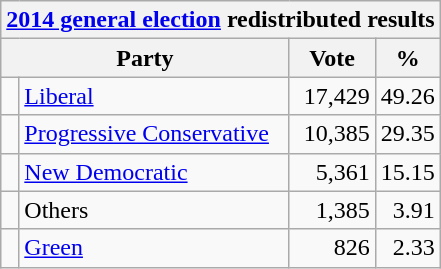<table class="wikitable">
<tr>
<th colspan="4"><a href='#'>2014 general election</a> redistributed results</th>
</tr>
<tr>
<th bgcolor="#DDDDFF" width="130px" colspan="2">Party</th>
<th bgcolor="#DDDDFF" width="50px">Vote</th>
<th bgcolor="#DDDDFF" width="30px">%</th>
</tr>
<tr>
<td> </td>
<td><a href='#'>Liberal</a></td>
<td align=right>17,429</td>
<td align=right>49.26</td>
</tr>
<tr>
<td> </td>
<td><a href='#'>Progressive Conservative</a></td>
<td align=right>10,385</td>
<td align=right>29.35</td>
</tr>
<tr>
<td> </td>
<td><a href='#'>New Democratic</a></td>
<td align=right>5,361</td>
<td align=right>15.15</td>
</tr>
<tr>
<td> </td>
<td>Others</td>
<td align=right>1,385</td>
<td align=right>3.91</td>
</tr>
<tr>
<td> </td>
<td><a href='#'>Green</a></td>
<td align=right>826</td>
<td align=right>2.33</td>
</tr>
</table>
